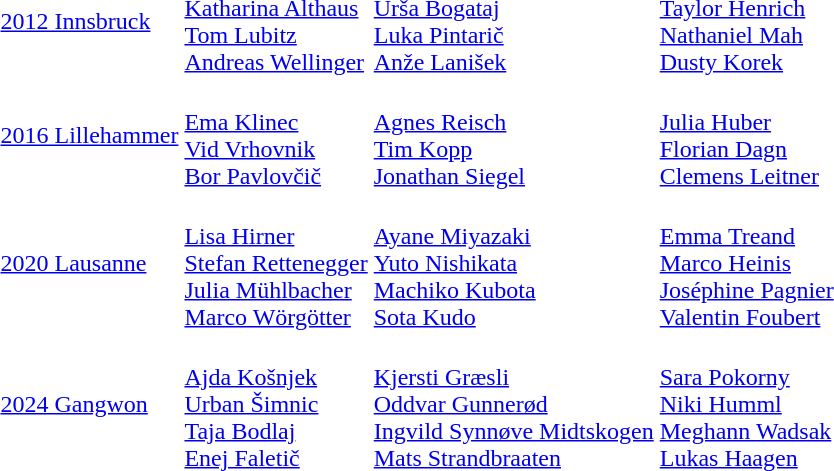<table>
<tr>
<td><a href='#'>2012 Innsbruck</a><br></td>
<td><br><a href='#'>Katharina Althaus</a><br><a href='#'>Tom Lubitz</a><br><a href='#'>Andreas Wellinger</a></td>
<td><br><a href='#'>Urša Bogataj</a><br><a href='#'>Luka Pintarič</a><br><a href='#'>Anže Lanišek</a></td>
<td><br><a href='#'>Taylor Henrich</a><br><a href='#'>Nathaniel Mah</a><br><a href='#'>Dusty Korek</a></td>
</tr>
<tr>
<td><a href='#'>2016 Lillehammer</a><br></td>
<td><br><a href='#'>Ema Klinec</a><br><a href='#'>Vid Vrhovnik</a><br><a href='#'>Bor Pavlovčič</a></td>
<td><br><a href='#'>Agnes Reisch</a><br><a href='#'>Tim Kopp</a><br><a href='#'>Jonathan Siegel</a></td>
<td><br><a href='#'>Julia Huber</a><br><a href='#'>Florian Dagn</a><br><a href='#'>Clemens Leitner</a></td>
</tr>
<tr>
<td><a href='#'>2020 Lausanne</a><br></td>
<td><br><a href='#'>Lisa Hirner</a><br><a href='#'>Stefan Rettenegger</a><br><a href='#'>Julia Mühlbacher</a><br><a href='#'>Marco Wörgötter</a></td>
<td><br><a href='#'>Ayane Miyazaki</a><br><a href='#'>Yuto Nishikata</a><br><a href='#'>Machiko Kubota</a><br><a href='#'>Sota Kudo</a></td>
<td><br><a href='#'>Emma Treand</a><br><a href='#'>Marco Heinis</a><br><a href='#'>Joséphine Pagnier</a><br><a href='#'>Valentin Foubert</a></td>
</tr>
<tr>
<td><a href='#'>2024 Gangwon</a><br></td>
<td><br><a href='#'>Ajda Košnjek</a><br><a href='#'>Urban Šimnic</a><br><a href='#'>Taja Bodlaj</a><br><a href='#'>Enej Faletič</a></td>
<td><br><a href='#'>Kjersti Græsli</a><br><a href='#'>Oddvar Gunnerød</a><br><a href='#'>Ingvild Synnøve Midtskogen</a><br><a href='#'>Mats Strandbraaten</a></td>
<td><br><a href='#'>Sara Pokorny</a><br><a href='#'>Niki Humml</a><br><a href='#'>Meghann Wadsak</a><br><a href='#'>Lukas Haagen</a></td>
</tr>
</table>
